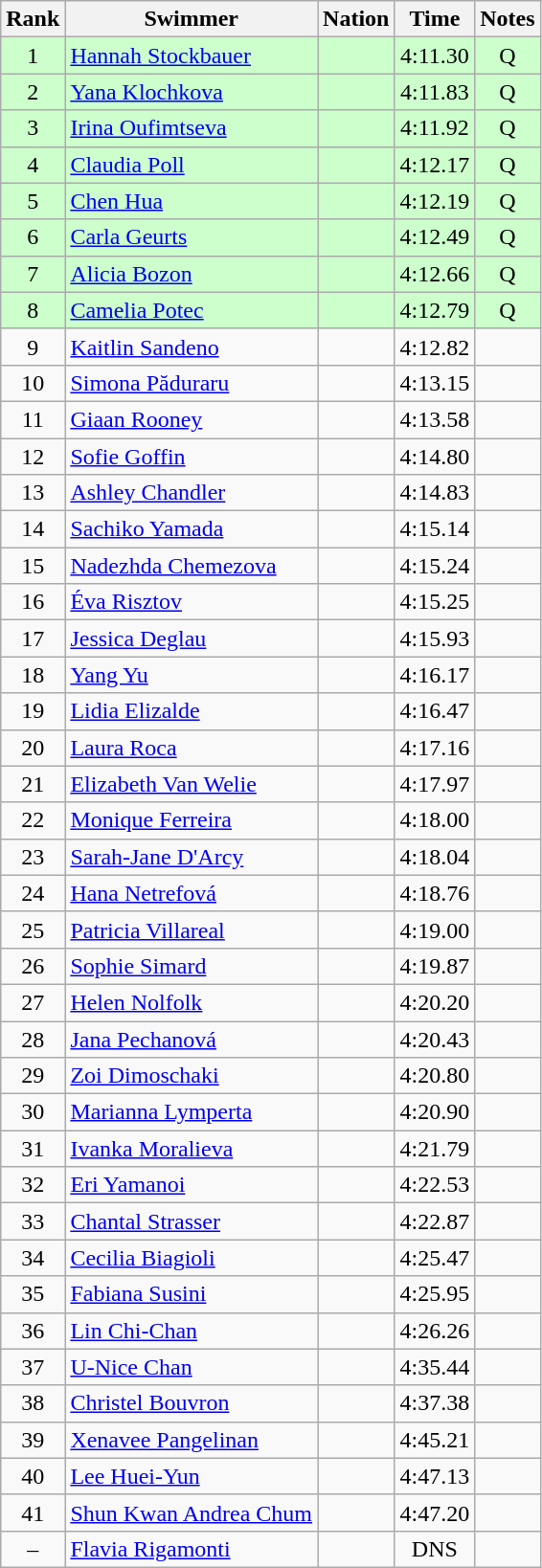<table class="wikitable sortable" style="text-align:center">
<tr>
<th>Rank</th>
<th>Swimmer</th>
<th>Nation</th>
<th>Time</th>
<th>Notes</th>
</tr>
<tr bgcolor=ccffcc>
<td>1</td>
<td align=left><a href='#'>Hannah Stockbauer</a></td>
<td align=left></td>
<td>4:11.30</td>
<td>Q</td>
</tr>
<tr bgcolor=ccffcc>
<td>2</td>
<td align=left><a href='#'>Yana Klochkova</a></td>
<td align=left></td>
<td>4:11.83</td>
<td>Q</td>
</tr>
<tr bgcolor=ccffcc>
<td>3</td>
<td align=left><a href='#'>Irina Oufimtseva</a></td>
<td align=left></td>
<td>4:11.92</td>
<td>Q</td>
</tr>
<tr bgcolor=ccffcc>
<td>4</td>
<td align=left><a href='#'>Claudia Poll</a></td>
<td align=left></td>
<td>4:12.17</td>
<td>Q</td>
</tr>
<tr bgcolor=ccffcc>
<td>5</td>
<td align=left><a href='#'>Chen Hua</a></td>
<td align=left></td>
<td>4:12.19</td>
<td>Q</td>
</tr>
<tr bgcolor=ccffcc>
<td>6</td>
<td align=left><a href='#'>Carla Geurts</a></td>
<td align=left></td>
<td>4:12.49</td>
<td>Q</td>
</tr>
<tr bgcolor=ccffcc>
<td>7</td>
<td align=left><a href='#'>Alicia Bozon</a></td>
<td align=left></td>
<td>4:12.66</td>
<td>Q</td>
</tr>
<tr bgcolor=ccffcc>
<td>8</td>
<td align=left><a href='#'>Camelia Potec</a></td>
<td align=left></td>
<td>4:12.79</td>
<td>Q</td>
</tr>
<tr>
<td>9</td>
<td align=left><a href='#'>Kaitlin Sandeno</a></td>
<td align=left></td>
<td>4:12.82</td>
<td></td>
</tr>
<tr>
<td>10</td>
<td align=left><a href='#'>Simona Păduraru</a></td>
<td align=left></td>
<td>4:13.15</td>
<td></td>
</tr>
<tr>
<td>11</td>
<td align=left><a href='#'>Giaan Rooney</a></td>
<td align=left></td>
<td>4:13.58</td>
<td></td>
</tr>
<tr>
<td>12</td>
<td align=left><a href='#'>Sofie Goffin</a></td>
<td align=left></td>
<td>4:14.80</td>
<td></td>
</tr>
<tr>
<td>13</td>
<td align=left><a href='#'>Ashley Chandler</a></td>
<td align=left></td>
<td>4:14.83</td>
<td></td>
</tr>
<tr>
<td>14</td>
<td align=left><a href='#'>Sachiko Yamada</a></td>
<td align=left></td>
<td>4:15.14</td>
<td></td>
</tr>
<tr>
<td>15</td>
<td align=left><a href='#'>Nadezhda Chemezova</a></td>
<td align=left></td>
<td>4:15.24</td>
<td></td>
</tr>
<tr>
<td>16</td>
<td align=left><a href='#'>Éva Risztov</a></td>
<td align=left></td>
<td>4:15.25</td>
<td></td>
</tr>
<tr>
<td>17</td>
<td align=left><a href='#'>Jessica Deglau</a></td>
<td align=left></td>
<td>4:15.93</td>
<td></td>
</tr>
<tr>
<td>18</td>
<td align=left><a href='#'>Yang Yu</a></td>
<td align=left></td>
<td>4:16.17</td>
<td></td>
</tr>
<tr>
<td>19</td>
<td align=left><a href='#'>Lidia Elizalde</a></td>
<td align=left></td>
<td>4:16.47</td>
<td></td>
</tr>
<tr>
<td>20</td>
<td align=left><a href='#'>Laura Roca</a></td>
<td align=left></td>
<td>4:17.16</td>
<td></td>
</tr>
<tr>
<td>21</td>
<td align=left><a href='#'>Elizabeth Van Welie</a></td>
<td align=left></td>
<td>4:17.97</td>
<td></td>
</tr>
<tr>
<td>22</td>
<td align=left><a href='#'>Monique Ferreira</a></td>
<td align=left></td>
<td>4:18.00</td>
<td></td>
</tr>
<tr>
<td>23</td>
<td align=left><a href='#'>Sarah-Jane D'Arcy</a></td>
<td align=left></td>
<td>4:18.04</td>
<td></td>
</tr>
<tr>
<td>24</td>
<td align=left><a href='#'>Hana Netrefová</a></td>
<td align=left></td>
<td>4:18.76</td>
<td></td>
</tr>
<tr>
<td>25</td>
<td align=left><a href='#'>Patricia Villareal</a></td>
<td align=left></td>
<td>4:19.00</td>
<td></td>
</tr>
<tr>
<td>26</td>
<td align=left><a href='#'>Sophie Simard</a></td>
<td align=left></td>
<td>4:19.87</td>
<td></td>
</tr>
<tr>
<td>27</td>
<td align=left><a href='#'>Helen Nolfolk</a></td>
<td align=left></td>
<td>4:20.20</td>
<td></td>
</tr>
<tr>
<td>28</td>
<td align=left><a href='#'>Jana Pechanová</a></td>
<td align=left></td>
<td>4:20.43</td>
<td></td>
</tr>
<tr>
<td>29</td>
<td align=left><a href='#'>Zoi Dimoschaki</a></td>
<td align=left></td>
<td>4:20.80</td>
<td></td>
</tr>
<tr>
<td>30</td>
<td align=left><a href='#'>Marianna Lymperta</a></td>
<td align=left></td>
<td>4:20.90</td>
<td></td>
</tr>
<tr>
<td>31</td>
<td align=left><a href='#'>Ivanka Moralieva</a></td>
<td align=left></td>
<td>4:21.79</td>
<td></td>
</tr>
<tr>
<td>32</td>
<td align=left><a href='#'>Eri Yamanoi</a></td>
<td align=left></td>
<td>4:22.53</td>
<td></td>
</tr>
<tr>
<td>33</td>
<td align=left><a href='#'>Chantal Strasser</a></td>
<td align=left></td>
<td>4:22.87</td>
<td></td>
</tr>
<tr>
<td>34</td>
<td align=left><a href='#'>Cecilia Biagioli</a></td>
<td align=left></td>
<td>4:25.47</td>
<td></td>
</tr>
<tr>
<td>35</td>
<td align=left><a href='#'>Fabiana Susini</a></td>
<td align=left></td>
<td>4:25.95</td>
<td></td>
</tr>
<tr>
<td>36</td>
<td align=left><a href='#'>Lin Chi-Chan</a></td>
<td align=left></td>
<td>4:26.26</td>
<td></td>
</tr>
<tr>
<td>37</td>
<td align=left><a href='#'>U-Nice Chan</a></td>
<td align=left></td>
<td>4:35.44</td>
<td></td>
</tr>
<tr>
<td>38</td>
<td align=left><a href='#'>Christel Bouvron</a></td>
<td align=left></td>
<td>4:37.38</td>
<td></td>
</tr>
<tr>
<td>39</td>
<td align=left><a href='#'>Xenavee Pangelinan</a></td>
<td align=left></td>
<td>4:45.21</td>
<td></td>
</tr>
<tr>
<td>40</td>
<td align=left><a href='#'>Lee Huei-Yun</a></td>
<td align=left></td>
<td>4:47.13</td>
<td></td>
</tr>
<tr>
<td>41</td>
<td align=left><a href='#'>Shun Kwan Andrea Chum</a></td>
<td align=left></td>
<td>4:47.20</td>
<td></td>
</tr>
<tr>
<td>–</td>
<td align=left><a href='#'>Flavia Rigamonti</a></td>
<td align=left></td>
<td>DNS</td>
<td></td>
</tr>
</table>
